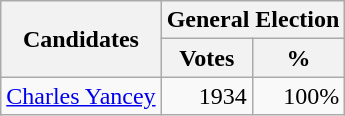<table class=wikitable>
<tr>
<th colspan=1 rowspan=2><strong>Candidates</strong></th>
<th colspan=2><strong>General Election</strong></th>
</tr>
<tr>
<th>Votes</th>
<th>%</th>
</tr>
<tr>
<td><a href='#'>Charles Yancey</a></td>
<td align="right">1934</td>
<td align="right">100%</td>
</tr>
</table>
